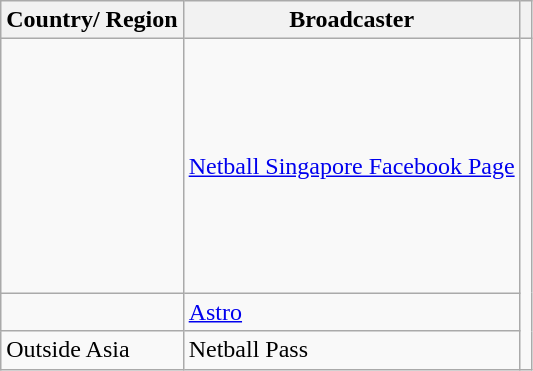<table class=wikitable>
<tr>
<th>Country/ Region</th>
<th>Broadcaster</th>
<th></th>
</tr>
<tr>
<td rowspan="1"><br><br><br><br><br><br><br><br><br></td>
<td><a href='#'>Netball Singapore Facebook Page</a></td>
<td rowspan="3"></td>
</tr>
<tr>
<td rowspan="1"></td>
<td><a href='#'>Astro</a></td>
</tr>
<tr>
<td rowspan="1">Outside Asia</td>
<td>Netball Pass</td>
</tr>
</table>
